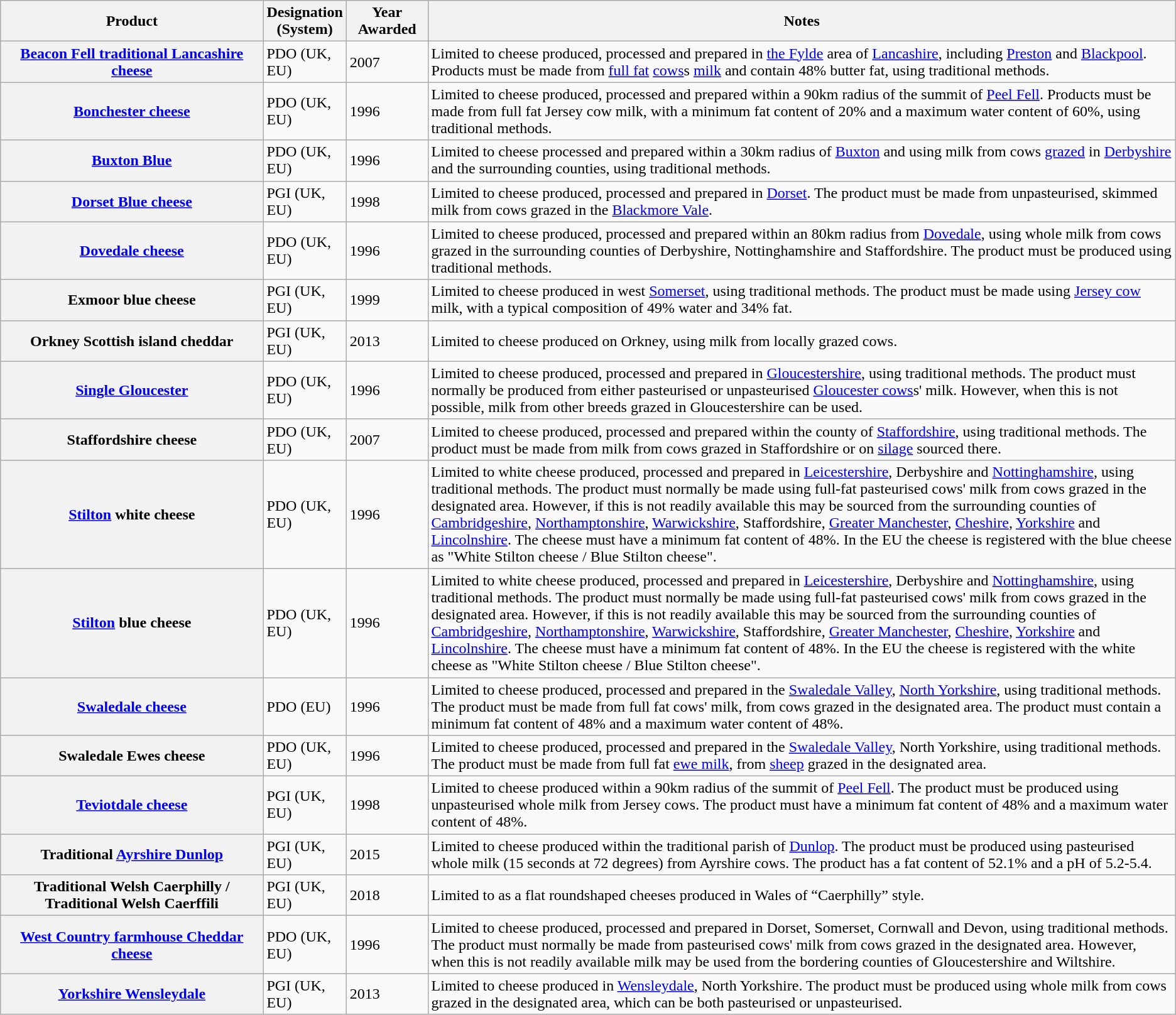<table class="wikitable sortable">
<tr>
<th scope="col" width="23%">Product</th>
<th scope="col" width="4%">Designation (System)</th>
<th scope="col" width="7%">Year Awarded</th>
<th class="unsortable" scope="col" width="66%">Notes</th>
</tr>
<tr>
<th scope="row"><a href='#'>Beacon Fell traditional Lancashire cheese</a></th>
<td>PDO (UK, EU)</td>
<td>2007</td>
<td>Limited to cheese produced, processed and prepared in <a href='#'>the Fylde</a> area of <a href='#'>Lancashire</a>, including <a href='#'>Preston</a> and <a href='#'>Blackpool</a>. Products must be made from <a href='#'>full fat</a> <a href='#'>cows</a>s <a href='#'>milk</a> and contain 48% butter fat, using traditional methods.</td>
</tr>
<tr>
<th scope="row"><a href='#'>Bonchester cheese</a></th>
<td>PDO (UK, EU)</td>
<td>1996</td>
<td>Limited to cheese produced, processed and prepared within a 90km radius of the summit of <a href='#'>Peel Fell</a>. Products must be made from full fat Jersey cow milk, with a minimum fat content of 20% and a maximum water content of 60%, using traditional methods.</td>
</tr>
<tr>
<th scope="row"><a href='#'>Buxton Blue</a></th>
<td>PDO (UK, EU)</td>
<td>1996</td>
<td>Limited to cheese processed and prepared within a 30km radius of <a href='#'>Buxton</a> and using milk from cows <a href='#'>grazed</a> in <a href='#'>Derbyshire</a> and the surrounding counties, using traditional methods.</td>
</tr>
<tr>
<th scope="row"><a href='#'>Dorset Blue cheese</a></th>
<td>PGI (UK, EU)</td>
<td>1998</td>
<td>Limited to cheese produced, processed and prepared in <a href='#'>Dorset</a>. The product must be made from unpasteurised, skimmed milk from cows grazed in the <a href='#'>Blackmore Vale</a>.</td>
</tr>
<tr>
<th scope="row"><a href='#'>Dovedale cheese</a></th>
<td>PDO (UK, EU)</td>
<td>1996</td>
<td>Limited to cheese produced, processed and prepared within an 80km radius from <a href='#'>Dovedale</a>, using whole milk from cows grazed in the surrounding counties of Derbyshire, Nottinghamshire and Staffordshire. The product must be produced using traditional methods.</td>
</tr>
<tr>
<th scope="row">Exmoor blue cheese</th>
<td>PGI (UK, EU)</td>
<td>1999</td>
<td>Limited to cheese produced in west <a href='#'>Somerset</a>, using traditional methods. The product must be made using <a href='#'>Jersey cow</a> milk, with a typical composition of 49% water and 34% fat.</td>
</tr>
<tr>
<th scope="row">Orkney Scottish island cheddar</th>
<td>PGI (UK, EU)</td>
<td>2013</td>
<td>Limited to cheese produced on Orkney, using milk from locally grazed cows.</td>
</tr>
<tr>
<th scope="row"><a href='#'>Single Gloucester</a></th>
<td>PDO (UK, EU)</td>
<td>1996</td>
<td>Limited to cheese produced, processed and prepared in <a href='#'>Gloucestershire</a>, using traditional methods. The product must normally be produced from either pasteurised or unpasteurised <a href='#'>Gloucester cows</a>s' milk. However, when this is not possible, milk from other breeds grazed in Gloucestershire can be used.</td>
</tr>
<tr>
<th scope="row">Staffordshire cheese</th>
<td>PDO (UK, EU)</td>
<td>2007</td>
<td>Limited to cheese produced, processed and prepared within the county of <a href='#'>Staffordshire</a>, using traditional methods. The product must be made from milk from cows grazed in Staffordshire or on <a href='#'>silage</a> sourced there.</td>
</tr>
<tr>
<th scope="row"><a href='#'>Stilton</a> white cheese</th>
<td>PDO (UK, EU)</td>
<td>1996</td>
<td>Limited to white cheese produced, processed and prepared in <a href='#'>Leicestershire</a>, Derbyshire and <a href='#'>Nottinghamshire</a>, using traditional methods. The product must normally be made using full-fat pasteurised cows' milk from cows grazed in the designated area. However, if this is not readily available this may be sourced from the surrounding counties of <a href='#'>Cambridgeshire</a>, <a href='#'>Northamptonshire</a>, <a href='#'>Warwickshire</a>, Staffordshire, <a href='#'>Greater Manchester</a>, <a href='#'>Cheshire</a>, <a href='#'>Yorkshire</a> and <a href='#'>Lincolnshire</a>. The cheese must have a minimum fat content of 48%. In the EU the cheese is registered with the blue cheese as "White Stilton cheese / Blue Stilton cheese".</td>
</tr>
<tr>
<th scope="row"><a href='#'>Stilton</a> blue cheese</th>
<td>PDO (UK, EU)</td>
<td>1996</td>
<td>Limited to white cheese produced, processed and prepared in <a href='#'>Leicestershire</a>, Derbyshire and <a href='#'>Nottinghamshire</a>, using traditional methods. The product must normally be made using full-fat pasteurised cows' milk from cows grazed in the designated area. However, if this is not readily available this may be sourced from the surrounding counties of <a href='#'>Cambridgeshire</a>, <a href='#'>Northamptonshire</a>, <a href='#'>Warwickshire</a>, Staffordshire, <a href='#'>Greater Manchester</a>, <a href='#'>Cheshire</a>, <a href='#'>Yorkshire</a> and <a href='#'>Lincolnshire</a>. The cheese must have a minimum fat content of 48%. In the EU the cheese is registered with the white cheese as "White Stilton cheese / Blue Stilton cheese".</td>
</tr>
<tr>
<th scope="row"><a href='#'>Swaledale cheese</a></th>
<td>PDO (EU)</td>
<td>1996</td>
<td>Limited to cheese produced, processed and prepared in the <a href='#'>Swaledale Valley</a>, <a href='#'>North Yorkshire</a>, using traditional methods. The product must be made from full fat cows' milk, from cows grazed in the designated area. The product must contain a minimum fat content of 48% and a maximum water content of 48%.</td>
</tr>
<tr>
<th scope="row">Swaledale Ewes cheese</th>
<td>PDO (UK, EU)</td>
<td>1996</td>
<td>Limited to cheese produced, processed and prepared in the <a href='#'>Swaledale Valley</a>, North Yorkshire, using traditional methods. The product must be made from full fat <a href='#'>ewe milk</a>, from <a href='#'>sheep</a> grazed in the designated area.</td>
</tr>
<tr>
<th scope="row"><a href='#'>Teviotdale cheese</a></th>
<td>PGI (UK, EU)</td>
<td>1998</td>
<td>Limited to cheese produced within a 90km radius of the summit of <a href='#'>Peel Fell</a>. The product must be produced using unpasteurised whole milk from Jersey cows. The product must have a minimum fat content of 48% and a maximum water content of 48%.</td>
</tr>
<tr>
<th scope="row">Traditional <a href='#'>Ayrshire Dunlop</a></th>
<td>PGI (UK, EU)</td>
<td>2015</td>
<td>Limited to cheese produced within the traditional parish of <a href='#'>Dunlop</a>. The product must be produced using pasteurised whole milk (15 seconds at 72 degrees) from Ayrshire cows. The product has a fat content of 52.1% and a pH of 5.2-5.4.</td>
</tr>
<tr>
<th scope="row">Traditional Welsh Caerphilly / Traditional Welsh Caerffili</th>
<td>PGI (UK, EU)</td>
<td>2018</td>
<td>Limited to as a flat roundshaped cheeses produced in Wales of “Caerphilly” style.</td>
</tr>
<tr>
<th scope="row"><a href='#'>West Country farmhouse Cheddar cheese</a></th>
<td>PDO (UK, EU)</td>
<td>1996</td>
<td>Limited to cheese produced, processed and prepared in Dorset, Somerset, Cornwall and Devon, using traditional methods. The product must normally be made from pasteurised cows' milk from cows grazed in the designated area. However, when this is not readily available milk may be used from the bordering counties of Gloucestershire and Wiltshire.</td>
</tr>
<tr>
<th scope="row"><a href='#'>Yorkshire Wensleydale</a></th>
<td>PGI (UK, EU)</td>
<td>2013</td>
<td>Limited to cheese produced in <a href='#'>Wensleydale</a>, North Yorkshire. The product must be produced using whole milk from cows grazed in the designated area, which can be both pasteurised or unpasteurised.</td>
</tr>
</table>
